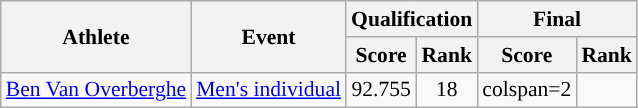<table class="wikitable" style="font-size:90%">
<tr>
<th rowspan=2>Athlete</th>
<th rowspan=2>Event</th>
<th colspan=2>Qualification</th>
<th colspan=2>Final</th>
</tr>
<tr style="font-size:">
<th>Score</th>
<th>Rank</th>
<th>Score</th>
<th>Rank</th>
</tr>
<tr align=center>
<td align=left><a href='#'>Ben Van Overberghe</a></td>
<td align=left><a href='#'>Men's individual</a></td>
<td>92.755</td>
<td>18</td>
<td>colspan=2 </td>
</tr>
</table>
